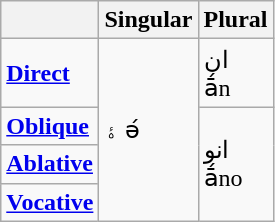<table class="wikitable">
<tr>
<th></th>
<th>Singular</th>
<th>Plural</th>
</tr>
<tr>
<td><strong><a href='#'>Direct</a></strong></td>
<td rowspan="4">ۀ ә́</td>
<td>ان<br>ā́n</td>
</tr>
<tr>
<td><strong><a href='#'>Oblique</a></strong></td>
<td rowspan="3">انو<br>ā́no</td>
</tr>
<tr>
<td><strong><a href='#'>Ablative</a></strong></td>
</tr>
<tr>
<td><strong><a href='#'>Vocative</a></strong></td>
</tr>
</table>
